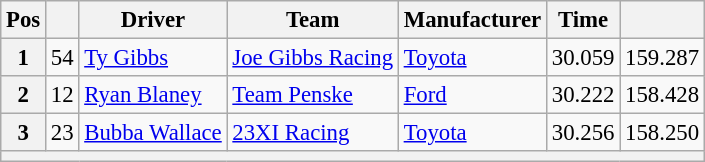<table class="wikitable" style="font-size:95%">
<tr>
<th>Pos</th>
<th></th>
<th>Driver</th>
<th>Team</th>
<th>Manufacturer</th>
<th>Time</th>
<th></th>
</tr>
<tr>
<th>1</th>
<td>54</td>
<td><a href='#'>Ty Gibbs</a></td>
<td><a href='#'>Joe Gibbs Racing</a></td>
<td><a href='#'>Toyota</a></td>
<td>30.059</td>
<td>159.287</td>
</tr>
<tr>
<th>2</th>
<td>12</td>
<td><a href='#'>Ryan Blaney</a></td>
<td><a href='#'>Team Penske</a></td>
<td><a href='#'>Ford</a></td>
<td>30.222</td>
<td>158.428</td>
</tr>
<tr>
<th>3</th>
<td>23</td>
<td><a href='#'>Bubba Wallace</a></td>
<td><a href='#'>23XI Racing</a></td>
<td><a href='#'>Toyota</a></td>
<td>30.256</td>
<td>158.250</td>
</tr>
<tr>
<th colspan="7"></th>
</tr>
</table>
